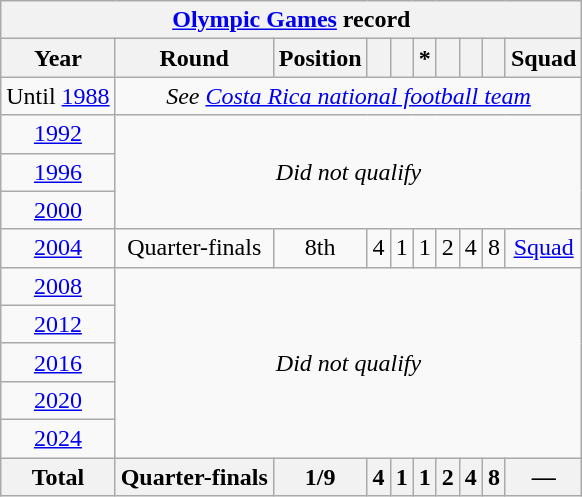<table class="wikitable" style="text-align: center;">
<tr>
<th colspan=10><a href='#'>Olympic Games</a> record</th>
</tr>
<tr>
<th>Year</th>
<th>Round</th>
<th>Position</th>
<th></th>
<th></th>
<th>*</th>
<th></th>
<th></th>
<th></th>
<th>Squad</th>
</tr>
<tr>
<td>Until <a href='#'>1988</a></td>
<td colspan=9><em>See <a href='#'>Costa Rica national football team</a></em></td>
</tr>
<tr>
<td> <a href='#'>1992</a></td>
<td colspan=9 rowspan=3><em>Did not qualify</em></td>
</tr>
<tr>
<td> <a href='#'>1996</a></td>
</tr>
<tr>
<td> <a href='#'>2000</a></td>
</tr>
<tr>
<td> <a href='#'>2004</a></td>
<td>Quarter-finals</td>
<td>8th</td>
<td>4</td>
<td>1</td>
<td>1</td>
<td>2</td>
<td>4</td>
<td>8</td>
<td><a href='#'>Squad</a></td>
</tr>
<tr>
<td> <a href='#'>2008</a></td>
<td colspan=9 rowspan=5><em>Did not qualify</em></td>
</tr>
<tr>
<td> <a href='#'>2012</a></td>
</tr>
<tr>
<td> <a href='#'>2016</a></td>
</tr>
<tr>
<td> <a href='#'>2020</a></td>
</tr>
<tr>
<td> <a href='#'>2024</a></td>
</tr>
<tr>
<th>Total</th>
<th>Quarter-finals</th>
<th>1/9</th>
<th>4</th>
<th>1</th>
<th>1</th>
<th>2</th>
<th>4</th>
<th>8</th>
<th>—</th>
</tr>
</table>
